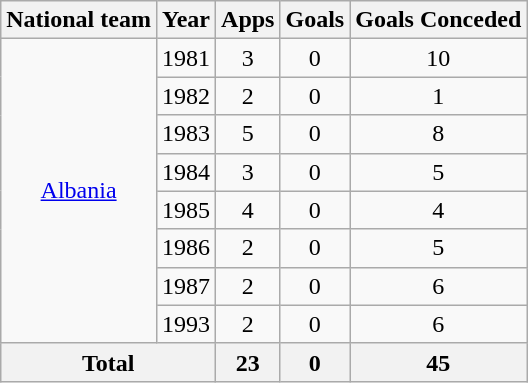<table class=wikitable style="text-align: center;">
<tr>
<th>National team</th>
<th>Year</th>
<th>Apps</th>
<th>Goals</th>
<th>Goals Conceded</th>
</tr>
<tr>
<td rowspan=8><a href='#'>Albania</a></td>
<td>1981</td>
<td>3</td>
<td>0</td>
<td>10</td>
</tr>
<tr>
<td>1982</td>
<td>2</td>
<td>0</td>
<td>1</td>
</tr>
<tr>
<td>1983</td>
<td>5</td>
<td>0</td>
<td>8</td>
</tr>
<tr>
<td>1984</td>
<td>3</td>
<td>0</td>
<td>5</td>
</tr>
<tr>
<td>1985</td>
<td>4</td>
<td>0</td>
<td>4</td>
</tr>
<tr>
<td>1986</td>
<td>2</td>
<td>0</td>
<td>5</td>
</tr>
<tr>
<td>1987</td>
<td>2</td>
<td>0</td>
<td>6</td>
</tr>
<tr>
<td>1993</td>
<td>2</td>
<td>0</td>
<td>6</td>
</tr>
<tr>
<th colspan=2>Total</th>
<th>23</th>
<th>0</th>
<th>45</th>
</tr>
</table>
